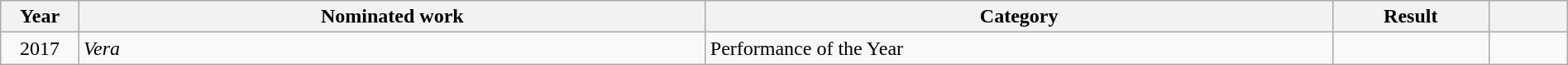<table class="wikitable" style="width:100%;">
<tr>
<th width=5%>Year</th>
<th style="width:40%;">Nominated work</th>
<th style="width:40%;">Category</th>
<th style="width:10%;">Result</th>
<th width=5%></th>
</tr>
<tr>
<td style="text-align:center;">2017</td>
<td style="text-align:left;"><em>Vera</em></td>
<td>Performance of the Year</td>
<td></td>
<td style="text-align:center;"></td>
</tr>
</table>
